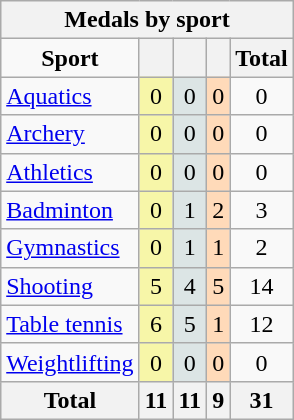<table class="wikitable" style="float:right;">
<tr>
<th colspan=5><strong>Medals by sport</strong></th>
</tr>
<tr align=center>
<td><strong>Sport</strong></td>
<th bgcolor=#f7f6a8></th>
<th bgcolor=#dce5e5></th>
<th bgcolor=#ffdab9></th>
<th><strong>Total</strong></th>
</tr>
<tr align=center>
<td align=left><a href='#'>Aquatics</a></td>
<td bgcolor=#f7f6a8>0</td>
<td bgcolor=#dce5e5>0</td>
<td bgcolor=#ffdab9>0</td>
<td>0</td>
</tr>
<tr align=center>
<td align=left><a href='#'>Archery</a></td>
<td bgcolor=#f7f6a8>0</td>
<td bgcolor=#dce5e5>0</td>
<td bgcolor=#ffdab9>0</td>
<td>0</td>
</tr>
<tr align=center>
<td align=left><a href='#'>Athletics</a></td>
<td bgcolor=#f7f6a8>0</td>
<td bgcolor=#dce5e5>0</td>
<td bgcolor=#ffdab9>0</td>
<td>0</td>
</tr>
<tr align=center>
<td align=left><a href='#'>Badminton</a></td>
<td bgcolor=#f7f6a8>0</td>
<td bgcolor=#dce5e5>1</td>
<td bgcolor=#ffdab9>2</td>
<td>3</td>
</tr>
<tr align=center>
<td align=left><a href='#'>Gymnastics</a></td>
<td bgcolor=#f7f6a8>0</td>
<td bgcolor=#dce5e5>1</td>
<td bgcolor=#ffdab9>1</td>
<td>2</td>
</tr>
<tr align=center>
<td align=left><a href='#'>Shooting</a></td>
<td bgcolor=#f7f6a8>5</td>
<td bgcolor=#dce5e5>4</td>
<td bgcolor=#ffdab9>5</td>
<td>14</td>
</tr>
<tr align=center>
<td align=left><a href='#'>Table tennis</a></td>
<td bgcolor=#f7f6a8>6</td>
<td bgcolor=#dce5e5>5</td>
<td bgcolor=#ffdab9>1</td>
<td>12</td>
</tr>
<tr align=center>
<td align=left><a href='#'>Weightlifting</a></td>
<td bgcolor=#f7f6a8>0</td>
<td bgcolor=#dce5e5>0</td>
<td bgcolor=#ffdab9>0</td>
<td>0</td>
</tr>
<tr align=center>
<th bgcolor=#efefef><strong>Total</strong></th>
<th bgcolor=#f7f6a8>11</th>
<th bgcolor=#dce5e5>11</th>
<th bgcolor=#ffdab9>9</th>
<th>31</th>
</tr>
</table>
